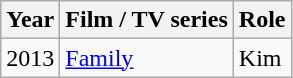<table class="wikitable">
<tr>
<th>Year</th>
<th>Film / TV series</th>
<th>Role</th>
</tr>
<tr>
<td align="center">2013</td>
<td><a href='#'>Family</a></td>
<td>Kim</td>
</tr>
</table>
